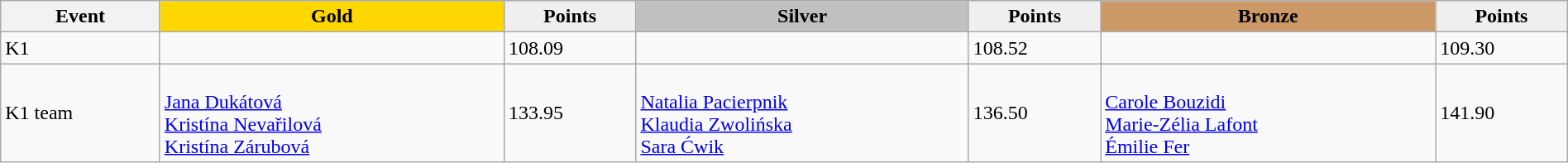<table class="wikitable" width=100%>
<tr>
<th>Event</th>
<td align=center bgcolor="gold"><strong>Gold</strong></td>
<td align=center bgcolor="EFEFEF"><strong>Points</strong></td>
<td align=center bgcolor="silver"><strong>Silver</strong></td>
<td align=center bgcolor="EFEFEF"><strong>Points</strong></td>
<td align=center bgcolor="CC9966"><strong>Bronze</strong></td>
<td align=center bgcolor="EFEFEF"><strong>Points</strong></td>
</tr>
<tr>
<td>K1</td>
<td></td>
<td>108.09</td>
<td></td>
<td>108.52</td>
<td></td>
<td>109.30</td>
</tr>
<tr>
<td>K1 team</td>
<td><br><a href='#'>Jana Dukátová</a><br><a href='#'>Kristína Nevařilová</a><br><a href='#'>Kristína Zárubová</a></td>
<td>133.95</td>
<td><br><a href='#'>Natalia Pacierpnik</a><br><a href='#'>Klaudia Zwolińska</a><br><a href='#'>Sara Ćwik</a></td>
<td>136.50</td>
<td><br><a href='#'>Carole Bouzidi</a><br><a href='#'>Marie-Zélia Lafont</a><br><a href='#'>Émilie Fer</a></td>
<td>141.90</td>
</tr>
</table>
